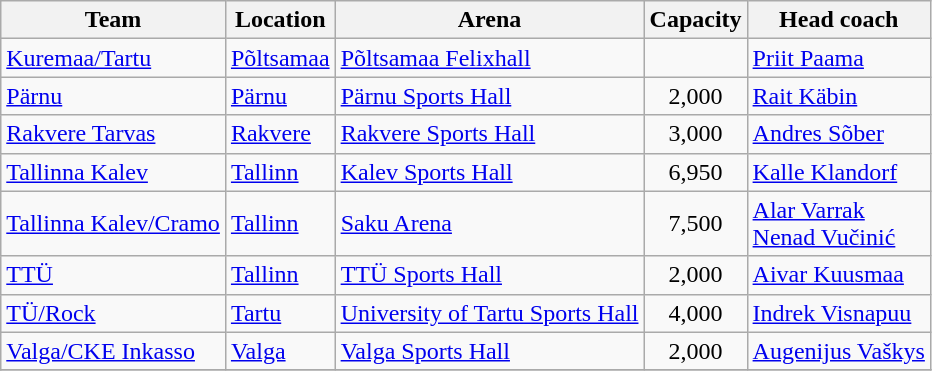<table class="wikitable sortable">
<tr>
<th>Team</th>
<th>Location</th>
<th>Arena</th>
<th>Capacity</th>
<th>Head coach</th>
</tr>
<tr>
<td><a href='#'>Kuremaa/Tartu</a></td>
<td><a href='#'>Põltsamaa</a></td>
<td><a href='#'>Põltsamaa Felixhall</a></td>
<td align="center"></td>
<td> <a href='#'>Priit Paama</a></td>
</tr>
<tr>
<td><a href='#'>Pärnu</a></td>
<td><a href='#'>Pärnu</a></td>
<td><a href='#'>Pärnu Sports Hall</a></td>
<td align="center">2,000</td>
<td> <a href='#'>Rait Käbin</a></td>
</tr>
<tr>
<td><a href='#'>Rakvere Tarvas</a></td>
<td><a href='#'>Rakvere</a></td>
<td><a href='#'>Rakvere Sports Hall</a></td>
<td align="center">3,000</td>
<td> <a href='#'>Andres Sõber</a></td>
</tr>
<tr>
<td><a href='#'>Tallinna Kalev</a></td>
<td><a href='#'>Tallinn</a></td>
<td><a href='#'>Kalev Sports Hall</a></td>
<td align="center">6,950</td>
<td> <a href='#'>Kalle Klandorf</a></td>
</tr>
<tr>
<td><a href='#'>Tallinna Kalev/Cramo</a></td>
<td><a href='#'>Tallinn</a></td>
<td><a href='#'>Saku Arena</a></td>
<td align="center">7,500</td>
<td> <a href='#'>Alar Varrak</a><br> <a href='#'>Nenad Vučinić</a></td>
</tr>
<tr>
<td><a href='#'>TTÜ</a></td>
<td><a href='#'>Tallinn</a></td>
<td><a href='#'>TTÜ Sports Hall</a></td>
<td align="center">2,000</td>
<td> <a href='#'>Aivar Kuusmaa</a></td>
</tr>
<tr>
<td><a href='#'>TÜ/Rock</a></td>
<td><a href='#'>Tartu</a></td>
<td><a href='#'>University of Tartu Sports Hall</a></td>
<td align="center">4,000</td>
<td> <a href='#'>Indrek Visnapuu</a></td>
</tr>
<tr>
<td><a href='#'>Valga/CKE Inkasso</a></td>
<td><a href='#'>Valga</a></td>
<td><a href='#'>Valga Sports Hall</a></td>
<td align="center">2,000</td>
<td> <a href='#'>Augenijus Vaškys</a></td>
</tr>
<tr>
</tr>
</table>
